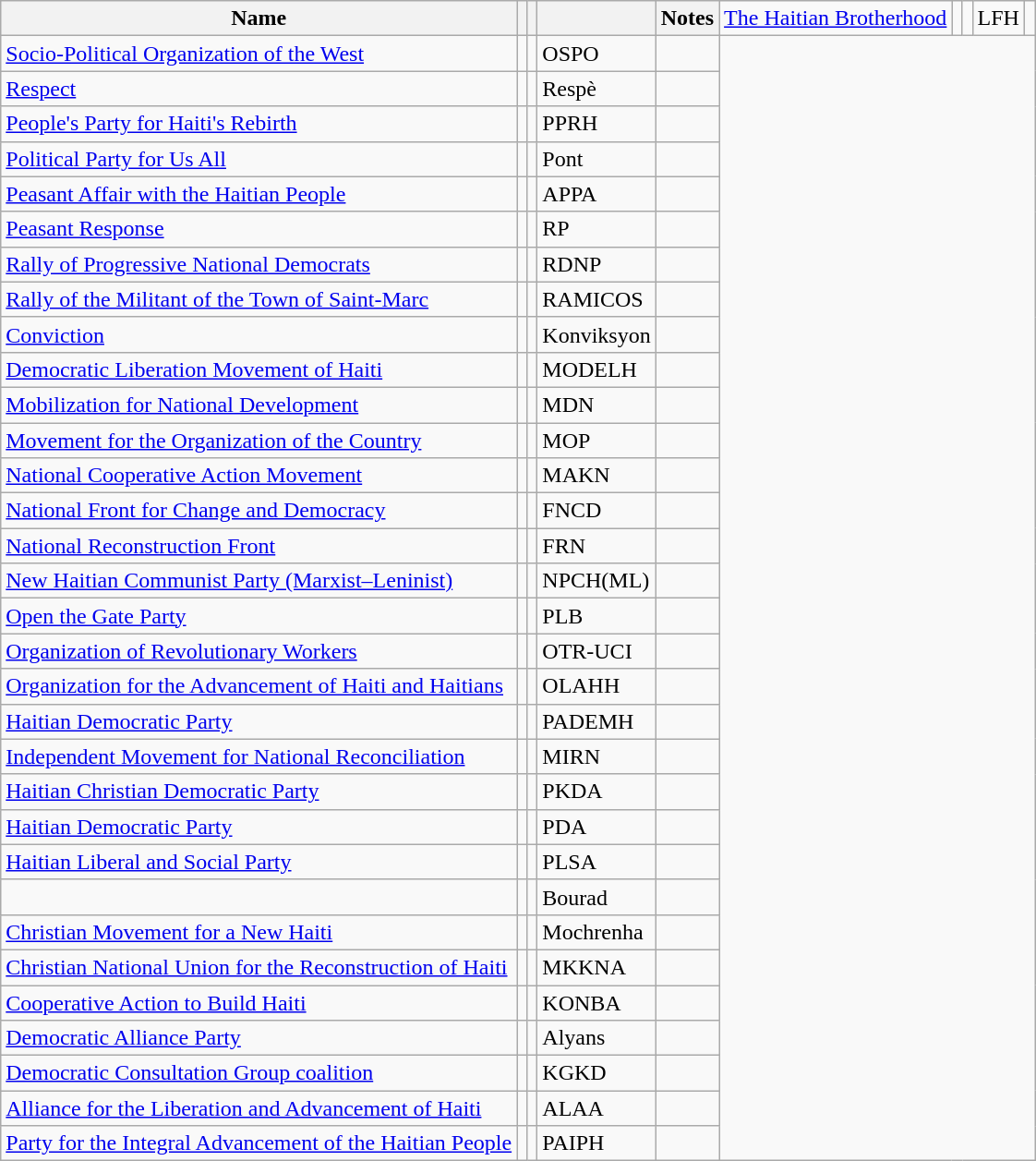<table class="wikitable sortable plainrowheaders">
<tr>
<th scope="col">Name</th>
<th scope="col"></th>
<th scope="col"></th>
<th scope="col"></th>
<th scope="col">Notes</th>
<td><a href='#'>The Haitian Brotherhood</a></td>
<td></td>
<td></td>
<td>LFH</td>
<td></td>
</tr>
<tr>
<td><a href='#'>Socio-Political Organization of the West</a></td>
<td></td>
<td></td>
<td>OSPO</td>
<td></td>
</tr>
<tr>
<td><a href='#'>Respect</a></td>
<td></td>
<td></td>
<td>Respè</td>
<td></td>
</tr>
<tr>
<td><a href='#'>People's Party for Haiti's Rebirth</a></td>
<td></td>
<td></td>
<td>PPRH</td>
<td></td>
</tr>
<tr>
<td><a href='#'>Political Party for Us All</a></td>
<td></td>
<td></td>
<td>Pont</td>
<td></td>
</tr>
<tr>
<td><a href='#'>Peasant Affair with the Haitian People</a></td>
<td></td>
<td></td>
<td>APPA</td>
<td></td>
</tr>
<tr>
<td><a href='#'>Peasant Response</a></td>
<td></td>
<td></td>
<td>RP</td>
<td></td>
</tr>
<tr>
<td><a href='#'>Rally of Progressive National Democrats</a></td>
<td></td>
<td></td>
<td>RDNP</td>
<td></td>
</tr>
<tr>
<td><a href='#'>Rally of the Militant of the Town of Saint-Marc</a></td>
<td></td>
<td></td>
<td>RAMICOS</td>
<td></td>
</tr>
<tr>
<td><a href='#'>Conviction</a></td>
<td></td>
<td></td>
<td>Konviksyon</td>
<td></td>
</tr>
<tr>
<td><a href='#'>Democratic Liberation Movement of Haiti</a></td>
<td></td>
<td></td>
<td>MODELH</td>
<td></td>
</tr>
<tr>
<td><a href='#'>Mobilization for National Development</a></td>
<td></td>
<td></td>
<td>MDN</td>
<td></td>
</tr>
<tr>
<td><a href='#'>Movement for the Organization of the Country</a></td>
<td></td>
<td></td>
<td>MOP</td>
<td></td>
</tr>
<tr>
<td><a href='#'>National Cooperative Action Movement</a></td>
<td></td>
<td></td>
<td>MAKN</td>
<td></td>
</tr>
<tr>
<td><a href='#'>National Front for Change and Democracy</a></td>
<td></td>
<td></td>
<td>FNCD</td>
<td></td>
</tr>
<tr>
<td><a href='#'>National Reconstruction Front</a></td>
<td></td>
<td></td>
<td>FRN</td>
<td></td>
</tr>
<tr>
<td><a href='#'>New Haitian Communist Party (Marxist–Leninist)</a></td>
<td></td>
<td></td>
<td>NPCH(ML)</td>
<td></td>
</tr>
<tr>
<td><a href='#'>Open the Gate Party</a></td>
<td></td>
<td></td>
<td>PLB</td>
<td></td>
</tr>
<tr>
<td><a href='#'>Organization of Revolutionary Workers</a></td>
<td></td>
<td></td>
<td>OTR-UCI</td>
<td></td>
</tr>
<tr>
<td><a href='#'>Organization for the Advancement of Haiti and Haitians</a></td>
<td></td>
<td></td>
<td>OLAHH</td>
<td></td>
</tr>
<tr>
<td><a href='#'>Haitian Democratic Party</a></td>
<td></td>
<td></td>
<td>PADEMH</td>
<td></td>
</tr>
<tr>
<td><a href='#'>Independent Movement for National Reconciliation</a></td>
<td></td>
<td></td>
<td>MIRN</td>
<td></td>
</tr>
<tr>
<td><a href='#'>Haitian Christian Democratic Party</a></td>
<td></td>
<td></td>
<td>PKDA</td>
<td></td>
</tr>
<tr>
<td><a href='#'>Haitian Democratic Party</a></td>
<td></td>
<td></td>
<td>PDA</td>
<td></td>
</tr>
<tr>
<td><a href='#'>Haitian Liberal and Social Party</a></td>
<td></td>
<td></td>
<td>PLSA</td>
<td></td>
</tr>
<tr>
<td></td>
<td></td>
<td></td>
<td>Bourad</td>
<td></td>
</tr>
<tr>
<td><a href='#'>Christian Movement for a New Haiti</a></td>
<td></td>
<td></td>
<td>Mochrenha</td>
<td></td>
</tr>
<tr>
<td><a href='#'>Christian National Union for the Reconstruction of Haiti</a></td>
<td></td>
<td></td>
<td>MKKNA</td>
<td></td>
</tr>
<tr>
<td><a href='#'>Cooperative Action to Build Haiti</a></td>
<td></td>
<td></td>
<td>KONBA</td>
<td></td>
</tr>
<tr>
<td><a href='#'>Democratic Alliance Party</a></td>
<td></td>
<td></td>
<td>Alyans</td>
<td></td>
</tr>
<tr>
<td><a href='#'>Democratic Consultation Group coalition</a></td>
<td></td>
<td></td>
<td>KGKD</td>
<td></td>
</tr>
<tr>
<td><a href='#'>Alliance for the Liberation and Advancement of Haiti</a></td>
<td></td>
<td></td>
<td>ALAA</td>
<td></td>
</tr>
<tr>
<td><a href='#'>Party for the Integral Advancement of the Haitian People</a></td>
<td></td>
<td></td>
<td>PAIPH</td>
<td></td>
</tr>
</table>
